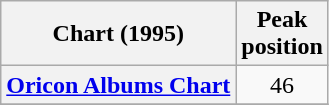<table class="wikitable sortable plainrowheaders" style="text-align:center">
<tr>
<th scope="col">Chart (1995)</th>
<th scope="col">Peak<br>position</th>
</tr>
<tr>
<th scope="row"><a href='#'>Oricon Albums Chart</a></th>
<td>46</td>
</tr>
<tr>
</tr>
</table>
